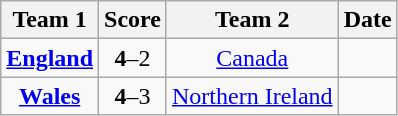<table class="wikitable" style="text-align: center">
<tr>
<th>Team 1</th>
<th>Score</th>
<th>Team 2</th>
<th>Date</th>
</tr>
<tr>
<td> <strong><a href='#'>England</a></strong></td>
<td><strong>4</strong>–2</td>
<td> <a href='#'>Canada</a></td>
<td></td>
</tr>
<tr>
<td> <strong><a href='#'>Wales</a></strong></td>
<td><strong>4</strong>–3</td>
<td> <a href='#'>Northern Ireland</a></td>
<td></td>
</tr>
</table>
